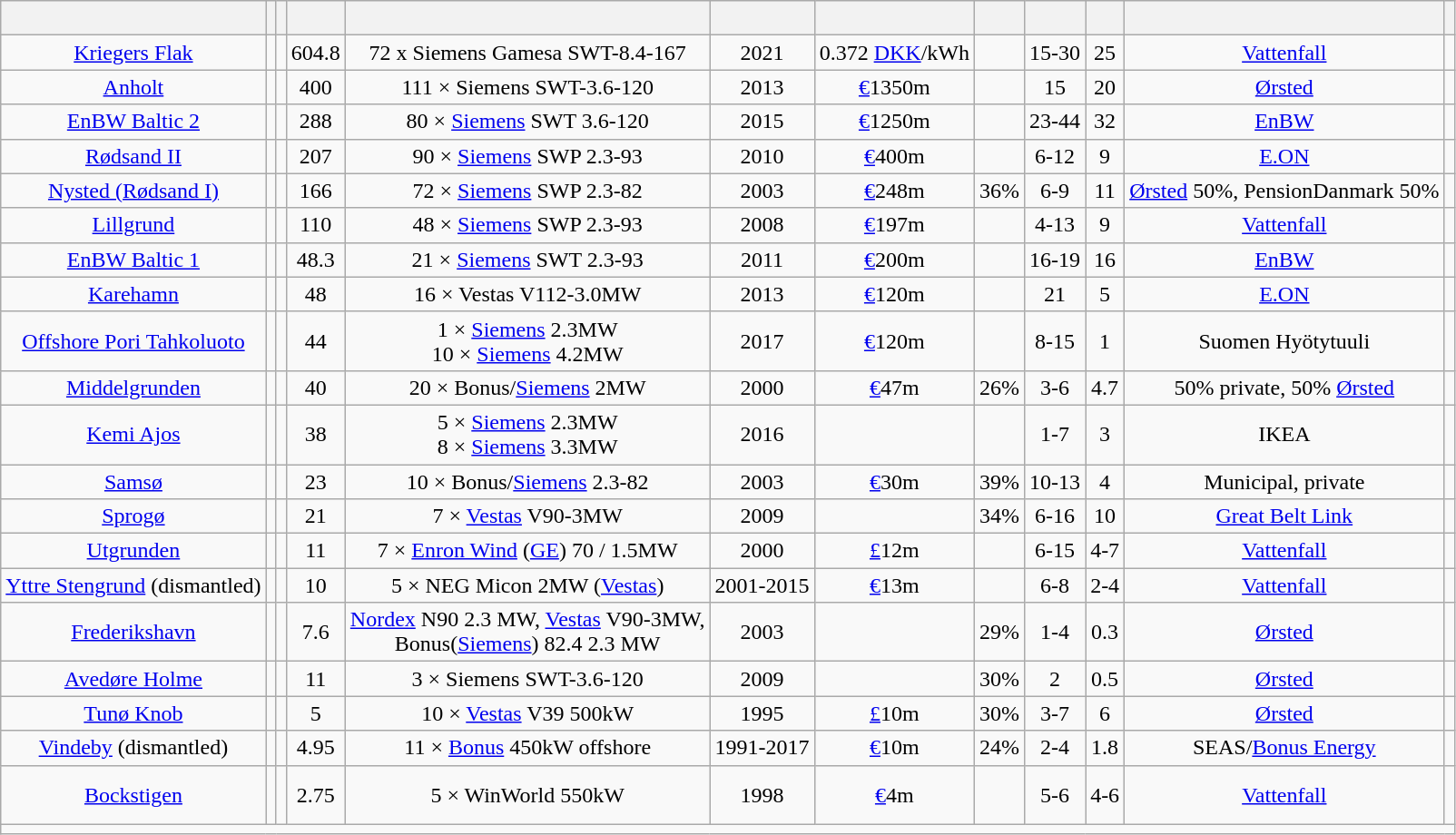<table class="wikitable sortable">
<tr>
<th></th>
<th></th>
<th></th>
<th></th>
<th></th>
<th></th>
<th></th>
<th></th>
<th></th>
<th></th>
<th></th>
<th><br><onlyinclude></th>
</tr>
<tr style="text-align:center;">
<td><a href='#'>Kriegers Flak</a></td>
<td></td>
<td><small></small></td>
<td>604.8</td>
<td>72 x Siemens Gamesa SWT-8.4-167</td>
<td>2021</td>
<td>0.372 <a href='#'>DKK</a>/kWh</td>
<td></td>
<td>15-30</td>
<td>25</td>
<td><a href='#'>Vattenfall</a></td>
<td></td>
</tr>
<tr style="text-align:center;">
<td><a href='#'>Anholt</a></td>
<td></td>
<td><small></small></td>
<td>400</td>
<td>111 × Siemens SWT-3.6-120</td>
<td>2013</td>
<td><a href='#'>€</a>1350m</td>
<td></td>
<td>15</td>
<td>20</td>
<td><a href='#'>Ørsted</a></td>
<td></td>
</tr>
<tr style="text-align:center;">
<td><a href='#'>EnBW Baltic 2</a></td>
<td></td>
<td><small></small></td>
<td>288</td>
<td>80 × <a href='#'>Siemens</a> SWT 3.6-120</td>
<td>2015</td>
<td><a href='#'>€</a>1250m</td>
<td></td>
<td>23-44</td>
<td>32</td>
<td><a href='#'>EnBW</a></td>
<td></td>
</tr>
<tr style="text-align:center;">
<td><a href='#'>Rødsand II</a></td>
<td></td>
<td><small></small></td>
<td>207</td>
<td>90 × <a href='#'>Siemens</a> SWP 2.3-93</td>
<td>2010</td>
<td><a href='#'>€</a>400m</td>
<td></td>
<td>6-12</td>
<td>9</td>
<td><a href='#'>E.ON</a></td>
<td></td>
</tr>
<tr style="text-align:center;">
<td><a href='#'>Nysted (Rødsand I)</a></td>
<td></td>
<td><small></small></td>
<td>166</td>
<td>72 × <a href='#'>Siemens</a> SWP 2.3-82</td>
<td>2003</td>
<td><a href='#'>€</a>248m</td>
<td>36%</td>
<td>6-9</td>
<td>11</td>
<td><a href='#'>Ørsted</a> 50%, PensionDanmark 50%</td>
<td></td>
</tr>
<tr style="text-align:center;">
<td><a href='#'>Lillgrund</a></td>
<td></td>
<td><small></small></td>
<td>110</td>
<td>48 × <a href='#'>Siemens</a> SWP 2.3-93</td>
<td>2008</td>
<td><a href='#'>€</a>197m</td>
<td></td>
<td>4-13</td>
<td>9</td>
<td><a href='#'>Vattenfall</a></td>
<td></td>
</tr>
<tr style="text-align:center;">
<td><a href='#'>EnBW Baltic 1</a></td>
<td></td>
<td><small></small></td>
<td>48.3</td>
<td>21 × <a href='#'>Siemens</a> SWT 2.3-93</td>
<td>2011</td>
<td><a href='#'>€</a>200m</td>
<td></td>
<td>16-19</td>
<td>16</td>
<td><a href='#'>EnBW</a></td>
<td></td>
</tr>
<tr style="text-align:center;">
<td><a href='#'>Karehamn</a></td>
<td></td>
<td><small></small></td>
<td>48</td>
<td>16 × Vestas V112-3.0MW</td>
<td>2013</td>
<td><a href='#'>€</a>120m</td>
<td></td>
<td>21</td>
<td>5</td>
<td><a href='#'>E.ON</a></td>
<td></td>
</tr>
<tr style="text-align:center;">
<td><a href='#'>Offshore Pori Tahkoluoto</a></td>
<td></td>
<td><small></small></td>
<td>44</td>
<td>1 × <a href='#'>Siemens</a> 2.3MW<br>10 × <a href='#'>Siemens</a> 4.2MW</td>
<td>2017</td>
<td><a href='#'>€</a>120m</td>
<td></td>
<td>8-15</td>
<td>1</td>
<td>Suomen Hyötytuuli</td>
<td></td>
</tr>
<tr style="text-align:center;">
<td><a href='#'>Middelgrunden</a></td>
<td></td>
<td><small></small></td>
<td>40</td>
<td>20 × Bonus/<a href='#'>Siemens</a> 2MW</td>
<td>2000</td>
<td><a href='#'>€</a>47m</td>
<td>26%</td>
<td>3-6</td>
<td>4.7</td>
<td>50% private, 50% <a href='#'>Ørsted</a></td>
<td></td>
</tr>
<tr style="text-align:center;">
<td><a href='#'>Kemi Ajos</a></td>
<td></td>
<td><small></small></td>
<td>38</td>
<td>5 × <a href='#'>Siemens</a> 2.3MW<br>8 × <a href='#'>Siemens</a> 3.3MW</td>
<td>2016</td>
<td></td>
<td></td>
<td>1-7</td>
<td>3</td>
<td>IKEA</td>
<td></td>
</tr>
<tr style="text-align:center;">
<td><a href='#'>Samsø</a></td>
<td></td>
<td><small></small></td>
<td>23</td>
<td>10 × Bonus/<a href='#'>Siemens</a> 2.3-82</td>
<td>2003</td>
<td><a href='#'>€</a>30m</td>
<td>39%</td>
<td>10-13</td>
<td>4</td>
<td>Municipal, private</td>
<td></td>
</tr>
<tr style="text-align:center;">
<td><a href='#'>Sprogø</a></td>
<td></td>
<td><small></small></td>
<td>21</td>
<td>7 × <a href='#'>Vestas</a> V90-3MW</td>
<td>2009</td>
<td></td>
<td>34%</td>
<td>6-16</td>
<td>10</td>
<td><a href='#'>Great Belt Link</a></td>
<td></td>
</tr>
<tr style="text-align:center;">
<td><a href='#'>Utgrunden</a></td>
<td></td>
<td><small></small></td>
<td>11</td>
<td>7 × <a href='#'>Enron Wind</a> (<a href='#'>GE</a>) 70 / 1.5MW</td>
<td>2000</td>
<td><a href='#'>£</a>12m</td>
<td></td>
<td>6-15</td>
<td>4-7</td>
<td><a href='#'>Vattenfall</a></td>
<td></td>
</tr>
<tr style="text-align:center;">
<td><a href='#'>Yttre Stengrund</a> (dismantled)</td>
<td></td>
<td><small></small></td>
<td>10</td>
<td>5 × NEG Micon 2MW (<a href='#'>Vestas</a>)</td>
<td>2001-2015</td>
<td><a href='#'>€</a>13m</td>
<td></td>
<td>6-8</td>
<td>2-4</td>
<td><a href='#'>Vattenfall</a></td>
<td></td>
</tr>
<tr style="text-align:center;">
<td><a href='#'>Frederikshavn</a></td>
<td></td>
<td><small></small></td>
<td>7.6</td>
<td><a href='#'>Nordex</a> N90 2.3 MW, <a href='#'>Vestas</a> V90-3MW, <br>Bonus(<a href='#'>Siemens</a>) 82.4 2.3 MW</td>
<td>2003</td>
<td></td>
<td>29%</td>
<td>1-4</td>
<td>0.3</td>
<td><a href='#'>Ørsted</a></td>
<td></td>
</tr>
<tr style="text-align:center;">
<td><a href='#'>Avedøre Holme</a></td>
<td></td>
<td><small></small></td>
<td>11</td>
<td>3 × Siemens SWT-3.6-120</td>
<td>2009</td>
<td></td>
<td>30%</td>
<td>2</td>
<td>0.5</td>
<td><a href='#'>Ørsted</a></td>
<td></td>
</tr>
<tr style="text-align:center;">
<td><a href='#'>Tunø Knob</a></td>
<td></td>
<td><small></small></td>
<td>5</td>
<td>10 × <a href='#'>Vestas</a> V39 500kW</td>
<td>1995</td>
<td><a href='#'>£</a>10m</td>
<td>30%</td>
<td>3-7</td>
<td>6</td>
<td><a href='#'>Ørsted</a></td>
<td></td>
</tr>
<tr style="text-align:center;">
<td><a href='#'>Vindeby</a> (dismantled)</td>
<td></td>
<td><small></small></td>
<td>4.95</td>
<td>11 × <a href='#'>Bonus</a> 450kW offshore</td>
<td>1991-2017</td>
<td><a href='#'>€</a>10m</td>
<td>24%</td>
<td>2-4</td>
<td>1.8</td>
<td>SEAS/<a href='#'>Bonus Energy</a></td>
<td></td>
</tr>
<tr style="text-align:center;">
<td><a href='#'>Bockstigen</a></td>
<td></td>
<td><small></small></td>
<td>2.75</td>
<td>5 × WinWorld 550kW</td>
<td>1998</td>
<td><a href='#'>€</a>4m</td>
<td></td>
<td>5-6</td>
<td>4-6</td>
<td><a href='#'>Vattenfall</a></td>
<td><br><br></onlyinclude></td>
</tr>
<tr class="sortbottom">
<td colspan="12"></td>
</tr>
</table>
